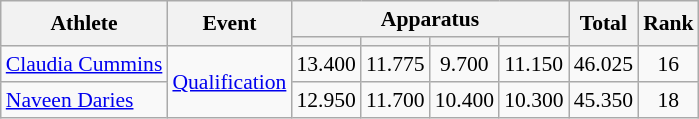<table class="wikitable" style="font-size:90%">
<tr>
<th rowspan=2>Athlete</th>
<th rowspan=2>Event</th>
<th colspan=4>Apparatus</th>
<th rowspan=2>Total</th>
<th rowspan=2>Rank</th>
</tr>
<tr style="font-size:95%">
<th></th>
<th></th>
<th></th>
<th></th>
</tr>
<tr align=center>
<td align=left><a href='#'>Claudia Cummins</a></td>
<td align=left rowspan=2><a href='#'>Qualification</a></td>
<td>13.400</td>
<td>11.775</td>
<td>9.700</td>
<td>11.150</td>
<td>46.025</td>
<td>16</td>
</tr>
<tr align=center>
<td align=left><a href='#'>Naveen Daries</a></td>
<td>12.950</td>
<td>11.700</td>
<td>10.400</td>
<td>10.300</td>
<td>45.350</td>
<td>18</td>
</tr>
</table>
